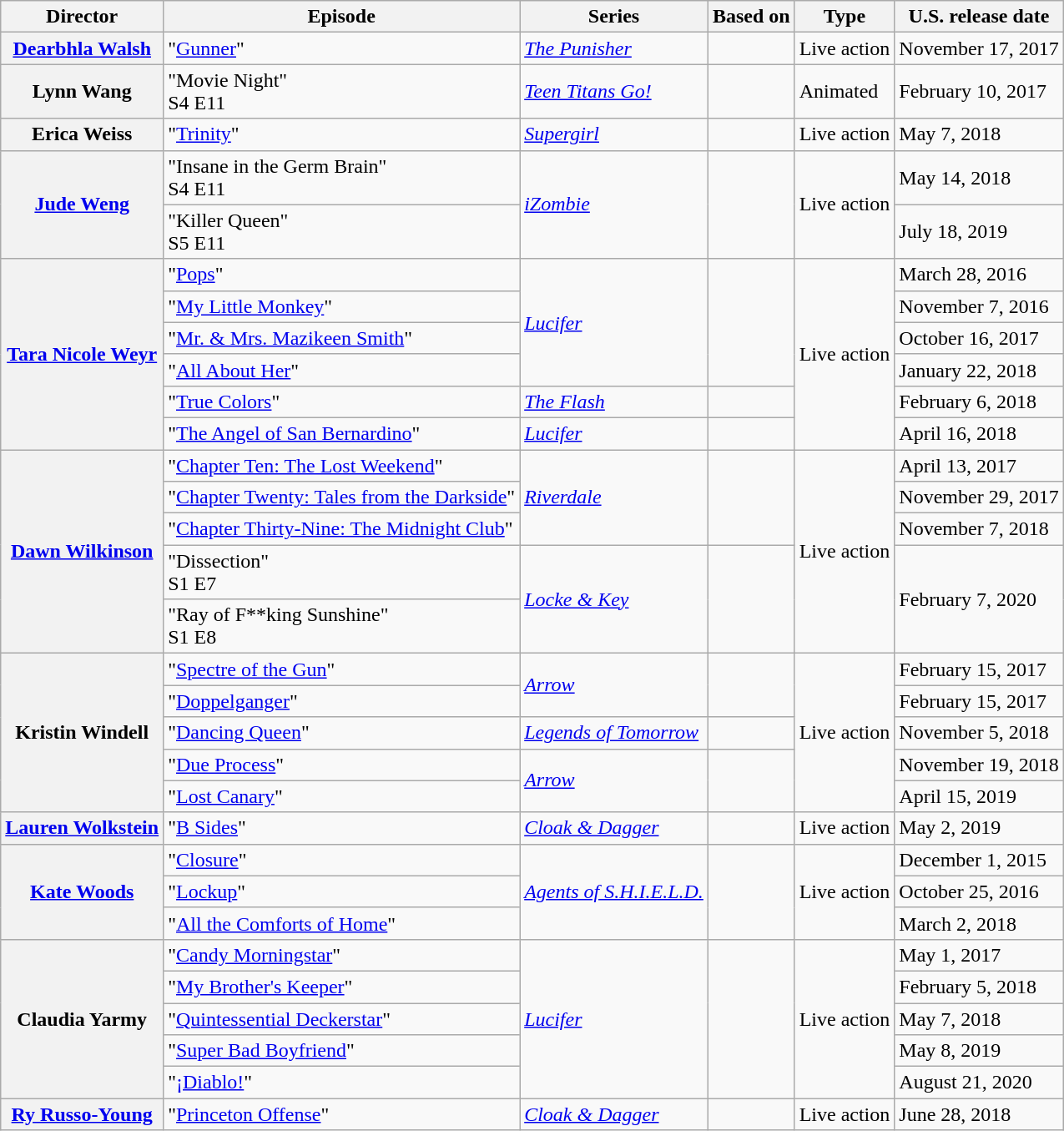<table class="wikitable plainrowheaders sortable">
<tr>
<th>Director</th>
<th>Episode</th>
<th>Series</th>
<th>Based on</th>
<th>Type</th>
<th>U.S. release date</th>
</tr>
<tr>
<th scope="row"><a href='#'>Dearbhla Walsh</a></th>
<td>"<a href='#'>Gunner</a>"</td>
<td><em><a href='#'>The Punisher</a></em></td>
<td></td>
<td>Live action</td>
<td>November 17, 2017</td>
</tr>
<tr>
<th scope="row">Lynn Wang</th>
<td>"Movie Night"<br>S4 E11</td>
<td><em><a href='#'>Teen Titans Go!</a></em></td>
<td></td>
<td>Animated</td>
<td>February 10, 2017</td>
</tr>
<tr>
<th scope="row">Erica Weiss</th>
<td>"<a href='#'>Trinity</a>"</td>
<td><em><a href='#'>Supergirl</a></em></td>
<td></td>
<td>Live action</td>
<td>May 7, 2018</td>
</tr>
<tr>
<th scope="row" rowspan="2"><a href='#'>Jude Weng</a></th>
<td>"Insane in the Germ Brain"<br>S4 E11</td>
<td rowspan="2"><em><a href='#'>iZombie</a></em></td>
<td rowspan="2"></td>
<td rowspan="2">Live action</td>
<td>May 14, 2018</td>
</tr>
<tr>
<td>"Killer Queen"<br>S5 E11</td>
<td>July 18, 2019</td>
</tr>
<tr>
<th scope="row" rowspan="6"><a href='#'>Tara Nicole Weyr</a></th>
<td>"<a href='#'>Pops</a>"</td>
<td rowspan="4"><em><a href='#'>Lucifer</a></em></td>
<td rowspan="4"></td>
<td rowspan="6">Live action</td>
<td>March 28, 2016</td>
</tr>
<tr>
<td>"<a href='#'>My Little Monkey</a>"</td>
<td>November 7, 2016</td>
</tr>
<tr>
<td>"<a href='#'>Mr. & Mrs. Mazikeen Smith</a>"</td>
<td>October 16, 2017</td>
</tr>
<tr>
<td>"<a href='#'>All About Her</a>"</td>
<td>January 22, 2018</td>
</tr>
<tr>
<td>"<a href='#'>True Colors</a>"</td>
<td><em><a href='#'>The Flash</a></em></td>
<td></td>
<td>February 6, 2018</td>
</tr>
<tr>
<td>"<a href='#'>The Angel of San Bernardino</a>"</td>
<td><em><a href='#'>Lucifer</a></em></td>
<td></td>
<td>April 16, 2018</td>
</tr>
<tr>
<th scope="row" rowspan="5"><a href='#'>Dawn Wilkinson</a></th>
<td>"<a href='#'>Chapter Ten: The Lost Weekend</a>"</td>
<td rowspan="3"><em><a href='#'>Riverdale</a></em></td>
<td rowspan="3"></td>
<td rowspan="5">Live action</td>
<td>April 13, 2017</td>
</tr>
<tr>
<td>"<a href='#'>Chapter Twenty: Tales from the Darkside</a>"</td>
<td>November 29, 2017</td>
</tr>
<tr>
<td>"<a href='#'>Chapter Thirty-Nine: The Midnight Club</a>"</td>
<td>November 7, 2018</td>
</tr>
<tr>
<td>"Dissection"<br>S1 E7</td>
<td rowspan="2"><em><a href='#'>Locke & Key</a></em></td>
<td rowspan="2"></td>
<td rowspan="2">February 7, 2020</td>
</tr>
<tr>
<td>"Ray of F**king Sunshine"<br>S1 E8</td>
</tr>
<tr>
<th scope="row" rowspan="5">Kristin Windell</th>
<td>"<a href='#'>Spectre of the Gun</a>"</td>
<td rowspan="2"><em><a href='#'>Arrow</a></em></td>
<td rowspan="2"></td>
<td rowspan="5">Live action</td>
<td>February 15, 2017</td>
</tr>
<tr>
<td>"<a href='#'>Doppelganger</a>"</td>
<td>February 15, 2017</td>
</tr>
<tr>
<td>"<a href='#'>Dancing Queen</a>"</td>
<td><em><a href='#'>Legends of Tomorrow</a></em></td>
<td></td>
<td>November 5, 2018</td>
</tr>
<tr>
<td>"<a href='#'>Due Process</a>"</td>
<td rowspan="2"><em><a href='#'>Arrow</a></em></td>
<td rowspan="2"></td>
<td>November 19, 2018</td>
</tr>
<tr>
<td>"<a href='#'>Lost Canary</a>"</td>
<td>April 15, 2019</td>
</tr>
<tr>
<th scope="row"><a href='#'>Lauren Wolkstein</a></th>
<td>"<a href='#'>B Sides</a>"</td>
<td><em><a href='#'>Cloak & Dagger</a></em></td>
<td></td>
<td>Live action</td>
<td>May 2, 2019</td>
</tr>
<tr>
<th scope="row" rowspan="3"><a href='#'>Kate Woods</a></th>
<td>"<a href='#'>Closure</a>"</td>
<td rowspan="3"><em><a href='#'>Agents of S.H.I.E.L.D.</a></em></td>
<td rowspan="3"></td>
<td rowspan="3">Live action</td>
<td>December 1, 2015</td>
</tr>
<tr>
<td>"<a href='#'>Lockup</a>"</td>
<td>October 25, 2016</td>
</tr>
<tr>
<td>"<a href='#'>All the Comforts of Home</a>"</td>
<td>March 2, 2018</td>
</tr>
<tr>
<th scope="row" rowspan="5">Claudia Yarmy</th>
<td>"<a href='#'>Candy Morningstar</a>"</td>
<td rowspan="5"><em><a href='#'>Lucifer</a></em></td>
<td rowspan="5"></td>
<td rowspan="5">Live action</td>
<td>May 1, 2017</td>
</tr>
<tr>
<td>"<a href='#'>My Brother's Keeper</a>"</td>
<td>February 5, 2018</td>
</tr>
<tr>
<td>"<a href='#'>Quintessential Deckerstar</a>"</td>
<td>May 7, 2018</td>
</tr>
<tr>
<td>"<a href='#'>Super Bad Boyfriend</a>"</td>
<td>May 8, 2019</td>
</tr>
<tr>
<td>"<a href='#'>¡Diablo!</a>"</td>
<td>August 21, 2020</td>
</tr>
<tr>
<th scope="row"><a href='#'>Ry Russo-Young</a></th>
<td>"<a href='#'>Princeton Offense</a>"</td>
<td><em><a href='#'>Cloak & Dagger</a></em></td>
<td></td>
<td>Live action</td>
<td>June 28, 2018</td>
</tr>
</table>
